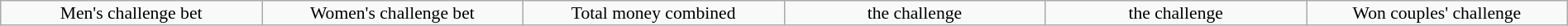<table class="wikitable" style="text-align:center; font-size:90%; width:100%; line-height:13px;">
<tr>
<td style="width:15%"> Men's challenge bet</td>
<td style="width:15%"> Women's challenge bet</td>
<td style="width:15%"> Total money combined</td>
<td style="width:15%"> the challenge<br></td>
<td style="width:15%"> the challenge<br></td>
<td style="width:15%"> Won couples' challenge<br></td>
</tr>
</table>
